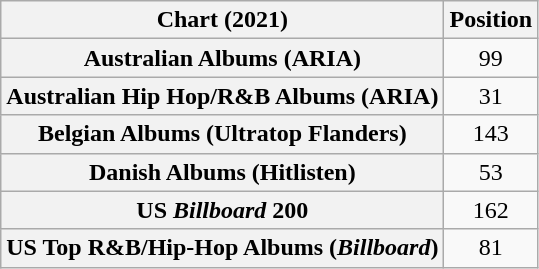<table class="wikitable sortable plainrowheaders" style="text-align:center">
<tr>
<th scope="col">Chart (2021)</th>
<th scope="col">Position</th>
</tr>
<tr>
<th scope="row">Australian Albums (ARIA)</th>
<td>99</td>
</tr>
<tr>
<th scope="row">Australian Hip Hop/R&B Albums (ARIA)</th>
<td>31</td>
</tr>
<tr>
<th scope="row">Belgian Albums (Ultratop Flanders)</th>
<td>143</td>
</tr>
<tr>
<th scope="row">Danish Albums (Hitlisten)</th>
<td>53</td>
</tr>
<tr>
<th scope="row">US <em>Billboard</em> 200</th>
<td>162</td>
</tr>
<tr>
<th scope="row">US Top R&B/Hip-Hop Albums (<em>Billboard</em>)</th>
<td>81</td>
</tr>
</table>
